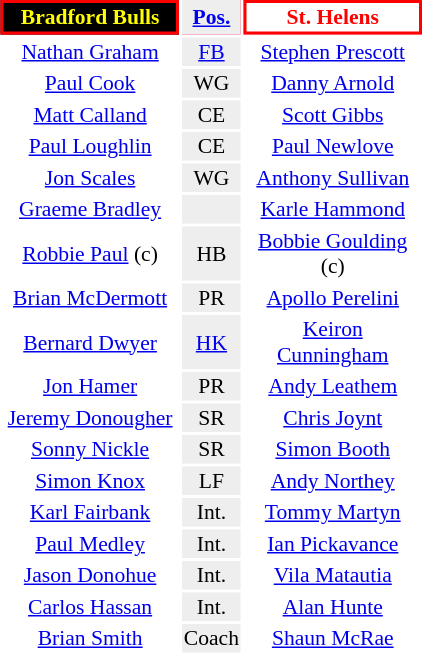<table align=right style="font-size:90%; margin-left:1em">
<tr bgcolor=#FF0033>
<th align="centre" width="113" style="border: 2px solid red; background: black; color: yellow">Bradford Bulls</th>
<th align="center" style="background: #eeeeee; color: black"><a href='#'>Pos.</a></th>
<th align="centre" width="113" style="border: 2px solid red; background: white; color:red">St. Helens</th>
</tr>
<tr>
<td align="center"><a href='#'>Nathan Graham</a></td>
<td align="center" style="background: #eeeeee"><a href='#'>FB</a></td>
<td align="center"><a href='#'>Stephen Prescott</a></td>
</tr>
<tr>
<td align="center"><a href='#'>Paul Cook</a></td>
<td align="center" style="background: #eeeeee">WG</td>
<td align="center"><a href='#'>Danny Arnold</a></td>
</tr>
<tr>
<td align="center"><a href='#'>Matt Calland</a></td>
<td align="center" style="background: #eeeeee">CE</td>
<td align="center"><a href='#'>Scott Gibbs</a></td>
</tr>
<tr>
<td align="center"><a href='#'>Paul Loughlin</a></td>
<td align="center" style="background: #eeeeee">CE</td>
<td align="center"><a href='#'>Paul Newlove</a></td>
</tr>
<tr>
<td align="center"><a href='#'>Jon Scales</a></td>
<td align="center" style="background: #eeeeee">WG</td>
<td align="center"><a href='#'>Anthony Sullivan</a></td>
</tr>
<tr>
<td align="center"><a href='#'>Graeme Bradley</a></td>
<td align="center" style="background: #eeeeee"></td>
<td align="center"><a href='#'>Karle Hammond</a></td>
</tr>
<tr>
<td align="center"><a href='#'>Robbie Paul</a> (c)</td>
<td align="center" style="background: #eeeeee">HB</td>
<td align="center"><a href='#'>Bobbie Goulding</a> (c)</td>
</tr>
<tr>
<td align="center"><a href='#'>Brian McDermott</a></td>
<td align="center" style="background: #eeeeee">PR</td>
<td align="center"><a href='#'>Apollo Perelini</a></td>
</tr>
<tr>
<td align="center"><a href='#'>Bernard Dwyer</a></td>
<td align="center" style="background: #eeeeee"><a href='#'>HK</a></td>
<td align="center"><a href='#'>Keiron Cunningham</a></td>
</tr>
<tr>
<td align="center"><a href='#'>Jon Hamer</a></td>
<td align="center" style="background: #eeeeee">PR</td>
<td align="center"><a href='#'>Andy Leathem</a></td>
</tr>
<tr>
<td align="center"><a href='#'>Jeremy Donougher</a></td>
<td align="center" style="background: #eeeeee">SR</td>
<td align="center"><a href='#'>Chris Joynt</a></td>
</tr>
<tr>
<td align="center"><a href='#'>Sonny Nickle</a></td>
<td align="center" style="background: #eeeeee">SR</td>
<td align="center"><a href='#'>Simon Booth</a></td>
</tr>
<tr>
<td align="center"><a href='#'>Simon Knox</a></td>
<td align="center" style="background: #eeeeee">LF</td>
<td align="center"><a href='#'>Andy Northey</a></td>
</tr>
<tr>
<td align="center"><a href='#'>Karl Fairbank</a></td>
<td align="center" style="background: #eeeeee">Int.</td>
<td align="center"><a href='#'>Tommy Martyn</a></td>
</tr>
<tr>
<td align="center"><a href='#'>Paul Medley</a></td>
<td align="center" style="background: #eeeeee">Int.</td>
<td align="center"><a href='#'>Ian Pickavance</a></td>
</tr>
<tr>
<td align="center"><a href='#'>Jason Donohue</a></td>
<td align="center" style="background: #eeeeee">Int.</td>
<td align="center"><a href='#'>Vila Matautia</a></td>
</tr>
<tr>
<td align="center"><a href='#'>Carlos Hassan</a></td>
<td align="center" style="background: #eeeeee">Int.</td>
<td align="center"><a href='#'>Alan Hunte</a></td>
</tr>
<tr>
<td align="center"><a href='#'>Brian Smith</a></td>
<td align="center" style="background: #eeeeee">Coach</td>
<td align="center"><a href='#'>Shaun McRae</a></td>
</tr>
</table>
